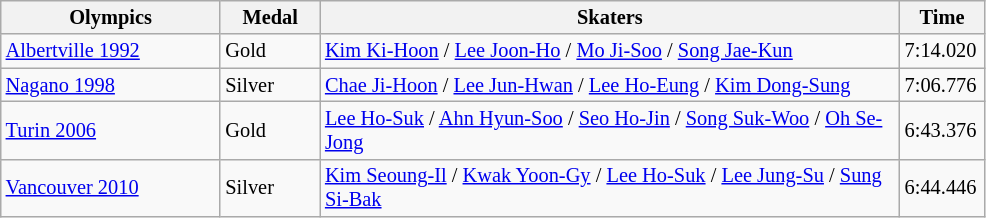<table class="wikitable" style="font-size:85%;">
<tr>
<th width="140px">Olympics</th>
<th width="60px">Medal</th>
<th width="380px">Skaters</th>
<th width="50px">Time</th>
</tr>
<tr>
<td><a href='#'>Albertville 1992</a></td>
<td> Gold</td>
<td><a href='#'>Kim Ki-Hoon</a> / <a href='#'>Lee Joon-Ho</a> / <a href='#'>Mo Ji-Soo</a> / <a href='#'>Song Jae-Kun</a></td>
<td>7:14.020</td>
</tr>
<tr>
<td><a href='#'>Nagano 1998</a></td>
<td> Silver</td>
<td><a href='#'>Chae Ji-Hoon</a> / <a href='#'>Lee Jun-Hwan</a> / <a href='#'>Lee Ho-Eung</a> / <a href='#'>Kim Dong-Sung</a></td>
<td>7:06.776</td>
</tr>
<tr>
<td><a href='#'>Turin 2006</a></td>
<td> Gold</td>
<td><a href='#'>Lee Ho-Suk</a> / <a href='#'>Ahn Hyun-Soo</a> / <a href='#'>Seo Ho-Jin</a> / <a href='#'>Song Suk-Woo</a> / <a href='#'>Oh Se-Jong</a></td>
<td>6:43.376</td>
</tr>
<tr>
<td><a href='#'>Vancouver 2010</a></td>
<td> Silver</td>
<td><a href='#'>Kim Seoung-Il</a> / <a href='#'>Kwak Yoon-Gy</a> / <a href='#'>Lee Ho-Suk</a> / <a href='#'>Lee Jung-Su</a> / <a href='#'>Sung Si-Bak</a></td>
<td>6:44.446</td>
</tr>
</table>
